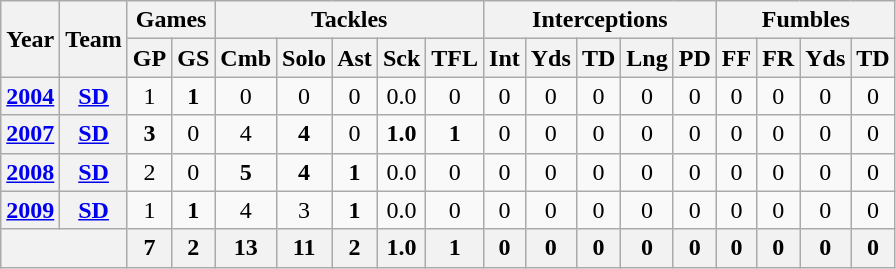<table class="wikitable" style="text-align:center">
<tr>
<th rowspan="2">Year</th>
<th rowspan="2">Team</th>
<th colspan="2">Games</th>
<th colspan="5">Tackles</th>
<th colspan="5">Interceptions</th>
<th colspan="4">Fumbles</th>
</tr>
<tr>
<th>GP</th>
<th>GS</th>
<th>Cmb</th>
<th>Solo</th>
<th>Ast</th>
<th>Sck</th>
<th>TFL</th>
<th>Int</th>
<th>Yds</th>
<th>TD</th>
<th>Lng</th>
<th>PD</th>
<th>FF</th>
<th>FR</th>
<th>Yds</th>
<th>TD</th>
</tr>
<tr>
<th><a href='#'>2004</a></th>
<th><a href='#'>SD</a></th>
<td>1</td>
<td><strong>1</strong></td>
<td>0</td>
<td>0</td>
<td>0</td>
<td>0.0</td>
<td>0</td>
<td>0</td>
<td>0</td>
<td>0</td>
<td>0</td>
<td>0</td>
<td>0</td>
<td>0</td>
<td>0</td>
<td>0</td>
</tr>
<tr>
<th><a href='#'>2007</a></th>
<th><a href='#'>SD</a></th>
<td><strong>3</strong></td>
<td>0</td>
<td>4</td>
<td><strong>4</strong></td>
<td>0</td>
<td><strong>1.0</strong></td>
<td><strong>1</strong></td>
<td>0</td>
<td>0</td>
<td>0</td>
<td>0</td>
<td>0</td>
<td>0</td>
<td>0</td>
<td>0</td>
<td>0</td>
</tr>
<tr>
<th><a href='#'>2008</a></th>
<th><a href='#'>SD</a></th>
<td>2</td>
<td>0</td>
<td><strong>5</strong></td>
<td><strong>4</strong></td>
<td><strong>1</strong></td>
<td>0.0</td>
<td>0</td>
<td>0</td>
<td>0</td>
<td>0</td>
<td>0</td>
<td>0</td>
<td>0</td>
<td>0</td>
<td>0</td>
<td>0</td>
</tr>
<tr>
<th><a href='#'>2009</a></th>
<th><a href='#'>SD</a></th>
<td>1</td>
<td><strong>1</strong></td>
<td>4</td>
<td>3</td>
<td><strong>1</strong></td>
<td>0.0</td>
<td>0</td>
<td>0</td>
<td>0</td>
<td>0</td>
<td>0</td>
<td>0</td>
<td>0</td>
<td>0</td>
<td>0</td>
<td>0</td>
</tr>
<tr>
<th colspan="2"></th>
<th>7</th>
<th>2</th>
<th>13</th>
<th>11</th>
<th>2</th>
<th>1.0</th>
<th>1</th>
<th>0</th>
<th>0</th>
<th>0</th>
<th>0</th>
<th>0</th>
<th>0</th>
<th>0</th>
<th>0</th>
<th>0</th>
</tr>
</table>
